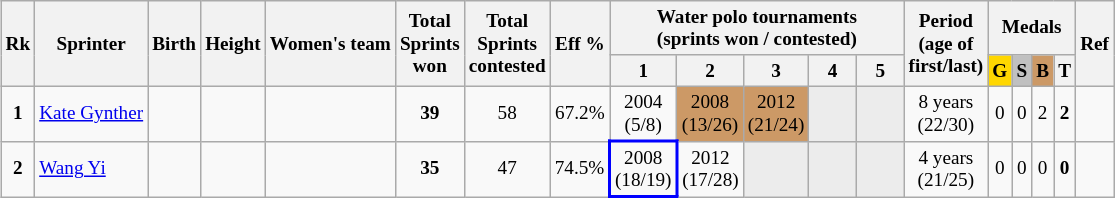<table class="wikitable sortable" style="text-align: center; font-size: 80%; margin-left: 1em;">
<tr>
<th rowspan="2">Rk</th>
<th rowspan="2">Sprinter</th>
<th rowspan="2">Birth</th>
<th rowspan="2">Height</th>
<th rowspan="2">Women's team</th>
<th rowspan="2">Total<br>Sprints<br>won</th>
<th rowspan="2">Total<br>Sprints<br>contested</th>
<th rowspan="2">Eff %</th>
<th colspan="5">Water polo tournaments<br>(sprints won / contested)</th>
<th rowspan="2">Period<br>(age of<br>first/last)</th>
<th colspan="4">Medals</th>
<th rowspan="2" class="unsortable">Ref</th>
</tr>
<tr>
<th>1</th>
<th class="unsortable">2</th>
<th class="unsortable">3</th>
<th style="width: 2em;" class="unsortable">4</th>
<th style="width: 2em;" class="unsortable">5</th>
<th style="background-color: gold;">G</th>
<th style="background-color: silver;">S</th>
<th style="background-color: #cc9966;">B</th>
<th>T</th>
</tr>
<tr>
<td><strong>1</strong></td>
<td style="text-align: left;" data-sort-value="Gynther, Kate"><a href='#'>Kate Gynther</a></td>
<td></td>
<td></td>
<td style="text-align: left;"></td>
<td><strong>39</strong></td>
<td>58</td>
<td>67.2%</td>
<td>2004<br>(5/8)</td>
<td style="background-color: #cc9966;">2008<br>(13/26)</td>
<td style="background-color: #cc9966;">2012<br>(21/24)</td>
<td style="background-color: #ececec;"></td>
<td style="background-color: #ececec;"></td>
<td>8 years<br>(22/30)</td>
<td>0</td>
<td>0</td>
<td>2</td>
<td><strong>2</strong></td>
<td></td>
</tr>
<tr>
<td><strong>2</strong></td>
<td style="text-align: left;" data-sort-value="Wang, Yi"><a href='#'>Wang Yi</a></td>
<td></td>
<td></td>
<td style="text-align: left;"></td>
<td><strong>35</strong></td>
<td>47</td>
<td>74.5%</td>
<td style="border: 2px solid blue;">2008<br>(18/19)</td>
<td>2012<br>(17/28)</td>
<td style="background-color: #ececec;"></td>
<td style="background-color: #ececec;"></td>
<td style="background-color: #ececec;"></td>
<td>4 years<br>(21/25)</td>
<td>0</td>
<td>0</td>
<td>0</td>
<td><strong>0</strong></td>
<td></td>
</tr>
</table>
